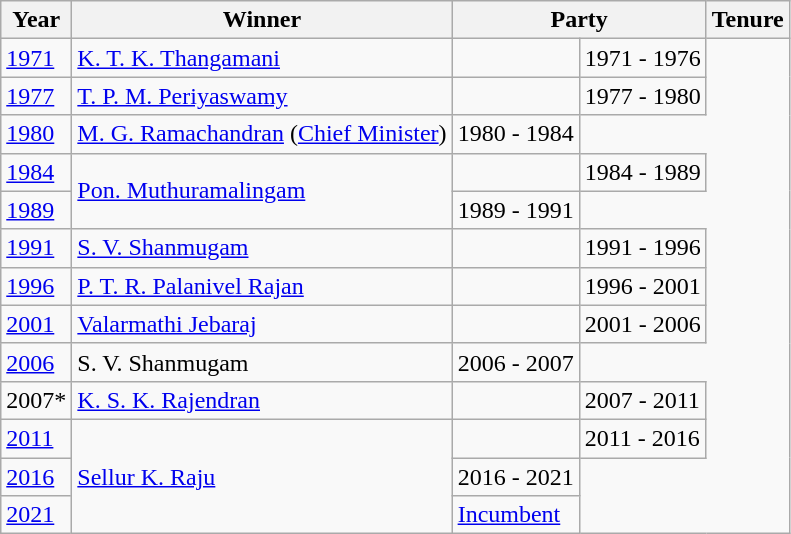<table class="wikitable sortable">
<tr>
<th>Year</th>
<th>Winner</th>
<th colspan=2>Party</th>
<th>Tenure</th>
</tr>
<tr>
<td><a href='#'>1971</a></td>
<td><a href='#'>K. T. K. Thangamani</a></td>
<td></td>
<td>1971 - 1976</td>
</tr>
<tr>
<td><a href='#'>1977</a></td>
<td><a href='#'>T. P. M. Periyaswamy</a></td>
<td></td>
<td>1977 - 1980</td>
</tr>
<tr>
<td><a href='#'>1980</a></td>
<td><a href='#'>M. G. Ramachandran</a> (<a href='#'>Chief Minister</a>)</td>
<td>1980 - 1984</td>
</tr>
<tr>
<td><a href='#'>1984</a></td>
<td rowspan=2><a href='#'>Pon. Muthuramalingam</a></td>
<td></td>
<td>1984 - 1989</td>
</tr>
<tr>
<td><a href='#'>1989</a></td>
<td>1989 - 1991</td>
</tr>
<tr>
<td><a href='#'>1991</a></td>
<td><a href='#'>S. V. Shanmugam</a></td>
<td></td>
<td>1991 - 1996</td>
</tr>
<tr>
<td><a href='#'>1996</a></td>
<td><a href='#'>P. T. R. Palanivel Rajan</a></td>
<td></td>
<td>1996 - 2001</td>
</tr>
<tr>
<td><a href='#'>2001</a></td>
<td><a href='#'>Valarmathi Jebaraj</a></td>
<td></td>
<td>2001 - 2006</td>
</tr>
<tr>
<td><a href='#'>2006</a></td>
<td>S. V. Shanmugam</td>
<td>2006 - 2007</td>
</tr>
<tr>
<td>2007*</td>
<td><a href='#'>K. S. K. Rajendran</a></td>
<td></td>
<td>2007 - 2011</td>
</tr>
<tr>
<td><a href='#'>2011</a></td>
<td rowspan=3><a href='#'>Sellur K. Raju</a></td>
<td></td>
<td>2011 - 2016</td>
</tr>
<tr>
<td><a href='#'>2016</a></td>
<td>2016 - 2021</td>
</tr>
<tr>
<td><a href='#'>2021</a></td>
<td><a href='#'>Incumbent</a></td>
</tr>
</table>
